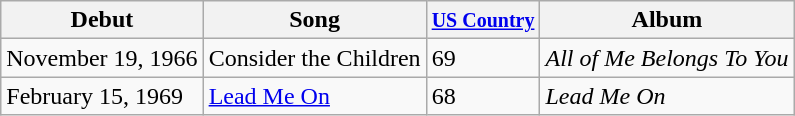<table class="wikitable">
<tr>
<th>Debut</th>
<th>Song</th>
<th><small><a href='#'>US Country</a></small></th>
<th>Album</th>
</tr>
<tr>
<td>November 19, 1966</td>
<td>Consider the Children</td>
<td>69</td>
<td><em>All of Me Belongs To You</em></td>
</tr>
<tr>
<td>February 15, 1969</td>
<td><a href='#'>Lead Me On</a></td>
<td>68</td>
<td><em>Lead Me On</em></td>
</tr>
</table>
